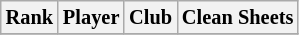<table class="wikitable plainrowheaders sortable" style="font-size:85%">
<tr>
<th>Rank</th>
<th>Player</th>
<th>Club</th>
<th>Clean Sheets</th>
</tr>
<tr>
</tr>
</table>
